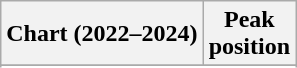<table class="wikitable sortable plainrowheaders">
<tr>
<th scope="col">Chart (2022–2024)</th>
<th scope="col">Peak<br>position</th>
</tr>
<tr>
</tr>
<tr>
</tr>
<tr>
</tr>
<tr>
</tr>
</table>
